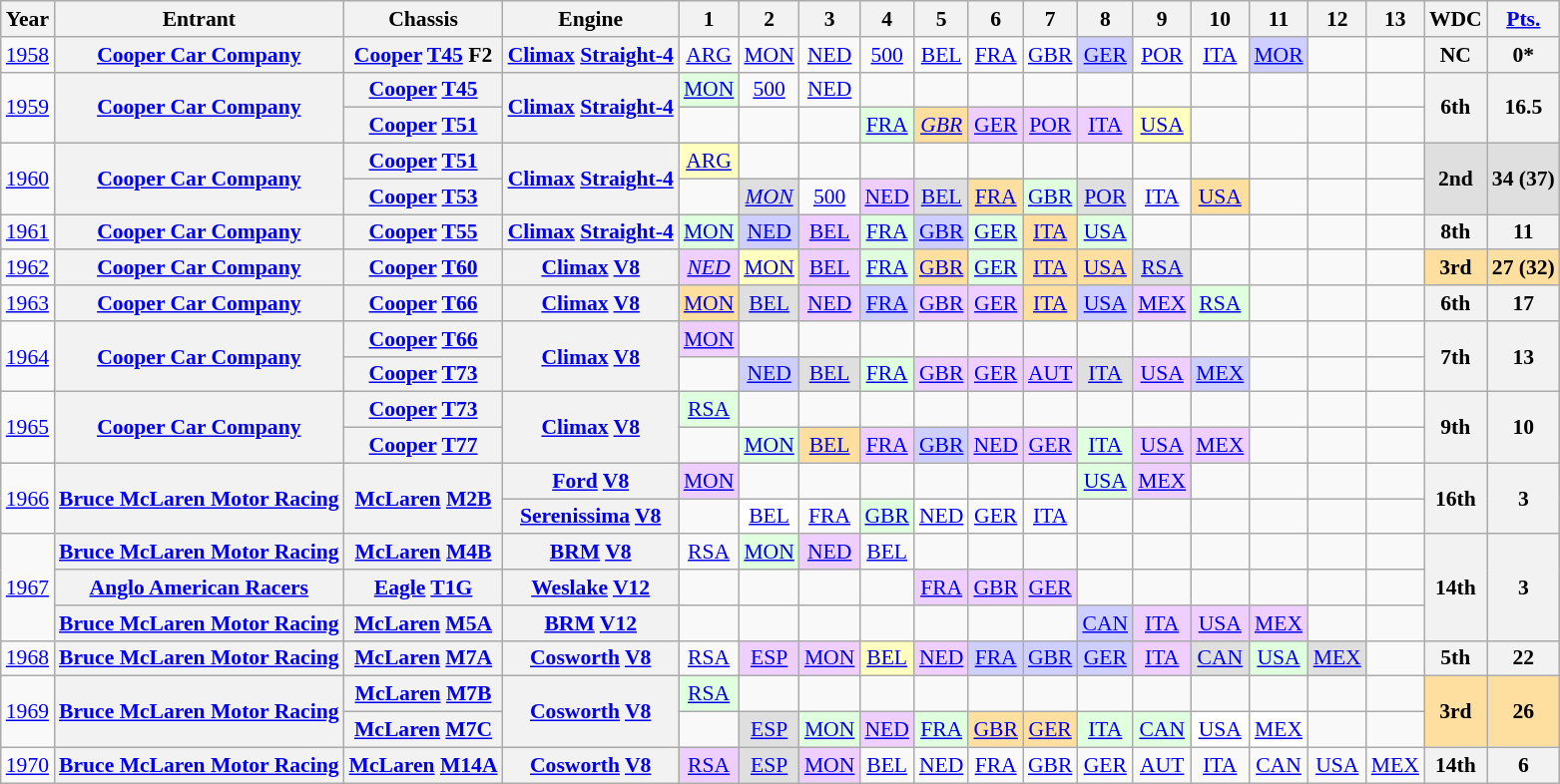<table class="wikitable" style="text-align:center; font-size:90%">
<tr>
<th>Year</th>
<th>Entrant</th>
<th>Chassis</th>
<th>Engine</th>
<th>1</th>
<th>2</th>
<th>3</th>
<th>4</th>
<th>5</th>
<th>6</th>
<th>7</th>
<th>8</th>
<th>9</th>
<th>10</th>
<th>11</th>
<th>12</th>
<th>13</th>
<th>WDC</th>
<th><a href='#'>Pts.</a></th>
</tr>
<tr>
<td><a href='#'>1958</a></td>
<th><a href='#'>Cooper Car Company</a></th>
<th><a href='#'>Cooper</a> <a href='#'>T45</a> F2</th>
<th><a href='#'>Climax</a> <a href='#'>Straight-4</a></th>
<td><a href='#'>ARG</a></td>
<td><a href='#'>MON</a></td>
<td><a href='#'>NED</a></td>
<td><a href='#'>500</a></td>
<td><a href='#'>BEL</a></td>
<td><a href='#'>FRA</a></td>
<td><a href='#'>GBR</a></td>
<td style="background:#CFCFFF;"><a href='#'>GER</a><br></td>
<td><a href='#'>POR</a></td>
<td><a href='#'>ITA</a></td>
<td style="background:#CFCFFF;"><a href='#'>MOR</a><br></td>
<td></td>
<td></td>
<th>NC</th>
<th>0*</th>
</tr>
<tr>
<td rowspan="2"><a href='#'>1959</a></td>
<th rowspan="2"><a href='#'>Cooper Car Company</a></th>
<th><a href='#'>Cooper</a> <a href='#'>T45</a></th>
<th rowspan="2"><a href='#'>Climax</a> <a href='#'>Straight-4</a></th>
<td style="background:#DFFFDF;"><a href='#'>MON</a><br></td>
<td><a href='#'>500</a></td>
<td><a href='#'>NED</a></td>
<td></td>
<td></td>
<td></td>
<td></td>
<td></td>
<td></td>
<td></td>
<td></td>
<td></td>
<td></td>
<th rowspan="2">6th</th>
<th rowspan="2">16.5</th>
</tr>
<tr>
<th><a href='#'>Cooper</a> <a href='#'>T51</a></th>
<td></td>
<td></td>
<td></td>
<td style="background:#DFFFDF;"><a href='#'>FRA</a><br></td>
<td style="background:#FFDF9F;"><em><a href='#'>GBR</a></em><br></td>
<td style="background:#EFCFFF;"><a href='#'>GER</a><br></td>
<td style="background:#EFCFFF;"><a href='#'>POR</a><br></td>
<td style="background:#EFCFFF;"><a href='#'>ITA</a><br></td>
<td style="background:#FFFFBF;"><a href='#'>USA</a><br></td>
<td></td>
<td></td>
<td></td>
<td></td>
</tr>
<tr>
<td rowspan="2"><a href='#'>1960</a></td>
<th rowspan="2"><a href='#'>Cooper Car Company</a></th>
<th><a href='#'>Cooper</a> <a href='#'>T51</a></th>
<th rowspan="2"><a href='#'>Climax</a> <a href='#'>Straight-4</a></th>
<td style="background:#FFFFBF;"><a href='#'>ARG</a><br></td>
<td></td>
<td></td>
<td></td>
<td></td>
<td></td>
<td></td>
<td></td>
<td></td>
<td></td>
<td></td>
<td></td>
<td></td>
<td style="background:#DFDFDF;" rowspan="2"><strong>2nd</strong></td>
<td style="background:#DFDFDF;" rowspan="2"><strong>34 (37)</strong></td>
</tr>
<tr>
<th><a href='#'>Cooper</a> <a href='#'>T53</a></th>
<td></td>
<td style="background:#DFDFDF;"><em><a href='#'>MON</a></em><br></td>
<td><a href='#'>500</a></td>
<td style="background:#EFCFFF;"><a href='#'>NED</a><br></td>
<td style="background:#DFDFDF;"><a href='#'>BEL</a><br></td>
<td style="background:#FFDF9F;"><a href='#'>FRA</a><br></td>
<td style="background:#DFFFDF;"><a href='#'>GBR</a><br></td>
<td style="background:#DFDFDF;"><a href='#'>POR</a><br></td>
<td><a href='#'>ITA</a></td>
<td style="background:#FFDF9F;"><a href='#'>USA</a><br></td>
<td></td>
<td></td>
<td></td>
</tr>
<tr>
<td><a href='#'>1961</a></td>
<th><a href='#'>Cooper Car Company</a></th>
<th><a href='#'>Cooper</a> <a href='#'>T55</a></th>
<th><a href='#'>Climax</a> <a href='#'>Straight-4</a></th>
<td style="background:#DFFFDF;"><a href='#'>MON</a><br></td>
<td style="background:#CFCFFF;"><a href='#'>NED</a><br></td>
<td style="background:#EFCFFF;"><a href='#'>BEL</a><br></td>
<td style="background:#DFFFDF;"><a href='#'>FRA</a><br></td>
<td style="background:#CFCFFF;"><a href='#'>GBR</a><br></td>
<td style="background:#DFFFDF;"><a href='#'>GER</a><br></td>
<td style="background:#FFDF9F;"><a href='#'>ITA</a><br></td>
<td style="background:#DFFFDF;"><a href='#'>USA</a><br></td>
<td></td>
<td></td>
<td></td>
<td></td>
<td></td>
<th>8th</th>
<th>11</th>
</tr>
<tr>
<td><a href='#'>1962</a></td>
<th><a href='#'>Cooper Car Company</a></th>
<th><a href='#'>Cooper</a> <a href='#'>T60</a></th>
<th><a href='#'>Climax</a> <a href='#'>V8</a></th>
<td style="background:#EFCFFF;"><em><a href='#'>NED</a></em><br></td>
<td style="background:#FFFFBF;"><a href='#'>MON</a><br></td>
<td style="background:#EFCFFF;"><a href='#'>BEL</a><br></td>
<td style="background:#DFFFDF;"><a href='#'>FRA</a><br></td>
<td style="background:#FFDF9F;"><a href='#'>GBR</a><br></td>
<td style="background:#DFFFDF;"><a href='#'>GER</a><br></td>
<td style="background:#FFDF9F;"><a href='#'>ITA</a><br></td>
<td style="background:#FFDF9F;"><a href='#'>USA</a><br></td>
<td style="background:#DFDFDF;"><a href='#'>RSA</a><br></td>
<td></td>
<td></td>
<td></td>
<td></td>
<td style="background:#FFDF9F;"><strong>3rd</strong></td>
<td style="background:#FFDF9F;"><strong>27 (32)</strong></td>
</tr>
<tr>
<td><a href='#'>1963</a></td>
<th><a href='#'>Cooper Car Company</a></th>
<th><a href='#'>Cooper</a> <a href='#'>T66</a></th>
<th><a href='#'>Climax</a> <a href='#'>V8</a></th>
<td style="background:#FFDF9F;"><a href='#'>MON</a><br></td>
<td style="background:#DFDFDF;"><a href='#'>BEL</a><br></td>
<td style="background:#EFCFFF;"><a href='#'>NED</a><br></td>
<td style="background:#CFCFFF;"><a href='#'>FRA</a><br></td>
<td style="background:#EFCFFF;"><a href='#'>GBR</a><br></td>
<td style="background:#EFCFFF;"><a href='#'>GER</a><br></td>
<td style="background:#FFDF9F;"><a href='#'>ITA</a><br></td>
<td style="background:#CFCFFF;"><a href='#'>USA</a><br></td>
<td style="background:#EFCFFF;"><a href='#'>MEX</a><br></td>
<td style="background:#DFFFDF;"><a href='#'>RSA</a><br></td>
<td></td>
<td></td>
<td></td>
<th>6th</th>
<th>17</th>
</tr>
<tr>
<td rowspan="2"><a href='#'>1964</a></td>
<th rowspan="2"><a href='#'>Cooper Car Company</a></th>
<th><a href='#'>Cooper</a> <a href='#'>T66</a></th>
<th rowspan="2"><a href='#'>Climax</a> <a href='#'>V8</a></th>
<td style="background:#EFCFFF;"><a href='#'>MON</a><br></td>
<td></td>
<td></td>
<td></td>
<td></td>
<td></td>
<td></td>
<td></td>
<td></td>
<td></td>
<td></td>
<td></td>
<td></td>
<th rowspan="2">7th</th>
<th rowspan="2">13</th>
</tr>
<tr>
<th><a href='#'>Cooper</a> <a href='#'>T73</a></th>
<td></td>
<td style="background:#CFCFFF;"><a href='#'>NED</a><br></td>
<td style="background:#DFDFDF;"><a href='#'>BEL</a><br></td>
<td style="background:#DFFFDF;"><a href='#'>FRA</a><br></td>
<td style="background:#EFCFFF;"><a href='#'>GBR</a><br></td>
<td style="background:#EFCFFF;"><a href='#'>GER</a><br></td>
<td style="background:#EFCFFF;"><a href='#'>AUT</a><br></td>
<td style="background:#DFDFDF;"><a href='#'>ITA</a><br></td>
<td style="background:#EFCFFF;"><a href='#'>USA</a><br></td>
<td style="background:#CFCFFF;"><a href='#'>MEX</a><br></td>
<td></td>
<td></td>
<td></td>
</tr>
<tr>
<td rowspan="2"><a href='#'>1965</a></td>
<th rowspan="2"><a href='#'>Cooper Car Company</a></th>
<th><a href='#'>Cooper</a> <a href='#'>T73</a></th>
<th rowspan="2"><a href='#'>Climax</a> <a href='#'>V8</a></th>
<td style="background:#DFFFDF;"><a href='#'>RSA</a><br></td>
<td></td>
<td></td>
<td></td>
<td></td>
<td></td>
<td></td>
<td></td>
<td></td>
<td></td>
<td></td>
<td></td>
<td></td>
<th rowspan="2">9th</th>
<th rowspan="2">10</th>
</tr>
<tr>
<th><a href='#'>Cooper</a> <a href='#'>T77</a></th>
<td></td>
<td style="background:#DFFFDF;"><a href='#'>MON</a><br></td>
<td style="background:#FFDF9F;"><a href='#'>BEL</a><br></td>
<td style="background:#EFCFFF;"><a href='#'>FRA</a><br></td>
<td style="background:#CFCFFF;"><a href='#'>GBR</a><br></td>
<td style="background:#EFCFFF;"><a href='#'>NED</a><br></td>
<td style="background:#EFCFFF;"><a href='#'>GER</a><br></td>
<td style="background:#DFFFDF;"><a href='#'>ITA</a><br></td>
<td style="background:#EFCFFF;"><a href='#'>USA</a><br></td>
<td style="background:#EFCFFF;"><a href='#'>MEX</a><br></td>
<td></td>
<td></td>
<td></td>
</tr>
<tr>
<td rowspan="2"><a href='#'>1966</a></td>
<th rowspan="2"><a href='#'>Bruce McLaren Motor Racing</a></th>
<th rowspan="2"><a href='#'>McLaren</a> <a href='#'>M2B</a></th>
<th><a href='#'>Ford</a> <a href='#'>V8</a></th>
<td style="background:#EFCFFF;"><a href='#'>MON</a><br></td>
<td></td>
<td></td>
<td></td>
<td></td>
<td></td>
<td></td>
<td style="background:#DFFFDF;"><a href='#'>USA</a><br></td>
<td style="background:#EFCFFF;"><a href='#'>MEX</a><br></td>
<td></td>
<td></td>
<td></td>
<td></td>
<th rowspan="2">16th</th>
<th rowspan="2">3</th>
</tr>
<tr>
<th><a href='#'>Serenissima</a> <a href='#'>V8</a></th>
<td></td>
<td style="background:#FFFFFF;"><a href='#'>BEL</a><br></td>
<td><a href='#'>FRA</a></td>
<td style="background:#DFFFDF;"><a href='#'>GBR</a><br></td>
<td style="background:#FFFFFF;"><a href='#'>NED</a><br></td>
<td><a href='#'>GER</a></td>
<td><a href='#'>ITA</a></td>
<td></td>
<td></td>
<td></td>
<td></td>
<td></td>
<td></td>
</tr>
<tr>
<td rowspan="3"><a href='#'>1967</a></td>
<th><a href='#'>Bruce McLaren Motor Racing</a></th>
<th><a href='#'>McLaren</a> <a href='#'>M4B</a></th>
<th><a href='#'>BRM</a> <a href='#'>V8</a></th>
<td><a href='#'>RSA</a></td>
<td style="background:#DFFFDF;"><a href='#'>MON</a><br></td>
<td style="background:#EFCFFF;"><a href='#'>NED</a><br></td>
<td><a href='#'>BEL</a></td>
<td></td>
<td></td>
<td></td>
<td></td>
<td></td>
<td></td>
<td></td>
<td></td>
<td></td>
<th rowspan="3">14th</th>
<th rowspan="3">3</th>
</tr>
<tr>
<th><a href='#'>Anglo American Racers</a></th>
<th><a href='#'>Eagle</a> <a href='#'>T1G</a></th>
<th><a href='#'>Weslake</a> <a href='#'>V12</a></th>
<td></td>
<td></td>
<td></td>
<td></td>
<td style="background:#EFCFFF;"><a href='#'>FRA</a><br></td>
<td style="background:#EFCFFF;"><a href='#'>GBR</a><br></td>
<td style="background:#EFCFFF;"><a href='#'>GER</a><br></td>
<td></td>
<td></td>
<td></td>
<td></td>
<td></td>
<td></td>
</tr>
<tr>
<th><a href='#'>Bruce McLaren Motor Racing</a></th>
<th><a href='#'>McLaren</a> <a href='#'>M5A</a></th>
<th><a href='#'>BRM</a> <a href='#'>V12</a></th>
<td></td>
<td></td>
<td></td>
<td></td>
<td></td>
<td></td>
<td></td>
<td style="background:#CFCFFF;"><a href='#'>CAN</a><br></td>
<td style="background:#EFCFFF;"><a href='#'>ITA</a><br></td>
<td style="background:#EFCFFF;"><a href='#'>USA</a><br></td>
<td style="background:#EFCFFF;"><a href='#'>MEX</a><br></td>
<td></td>
<td></td>
</tr>
<tr>
<td><a href='#'>1968</a></td>
<th><a href='#'>Bruce McLaren Motor Racing</a></th>
<th><a href='#'>McLaren</a> <a href='#'>M7A</a></th>
<th><a href='#'>Cosworth</a> <a href='#'>V8</a></th>
<td><a href='#'>RSA</a></td>
<td style="background:#EFCFFF;"><a href='#'>ESP</a><br></td>
<td style="background:#EFCFFF;"><a href='#'>MON</a><br></td>
<td style="background:#FFFFBF;"><a href='#'>BEL</a><br></td>
<td style="background:#EFCFFF;"><a href='#'>NED</a><br></td>
<td style="background:#CFCFFF;"><a href='#'>FRA</a><br></td>
<td style="background:#CFCFFF;"><a href='#'>GBR</a><br></td>
<td style="background:#CFCFFF;"><a href='#'>GER</a><br></td>
<td style="background:#EFCFFF;"><a href='#'>ITA</a><br></td>
<td style="background:#DFDFDF;"><a href='#'>CAN</a><br></td>
<td style="background:#DFFFDF;"><a href='#'>USA</a><br></td>
<td style="background:#DFDFDF;"><a href='#'>MEX</a><br></td>
<td></td>
<th>5th</th>
<th>22</th>
</tr>
<tr>
<td rowspan="2"><a href='#'>1969</a></td>
<th rowspan="2"><a href='#'>Bruce McLaren Motor Racing</a></th>
<th><a href='#'>McLaren</a> <a href='#'>M7B</a></th>
<th rowspan="2"><a href='#'>Cosworth</a> <a href='#'>V8</a></th>
<td style="background:#DFFFDF;"><a href='#'>RSA</a><br></td>
<td></td>
<td></td>
<td></td>
<td></td>
<td></td>
<td></td>
<td></td>
<td></td>
<td></td>
<td></td>
<td></td>
<td></td>
<td style="background:#FFDF9F;" rowspan="2"><strong>3rd</strong></td>
<td style="background:#FFDF9F;" rowspan="2"><strong>26</strong></td>
</tr>
<tr>
<th><a href='#'>McLaren</a> <a href='#'>M7C</a></th>
<td></td>
<td style="background:#DFDFDF;"><a href='#'>ESP</a><br></td>
<td style="background:#DFFFDF;"><a href='#'>MON</a><br></td>
<td style="background:#EFCFFF;"><a href='#'>NED</a><br></td>
<td style="background:#DFFFDF;"><a href='#'>FRA</a><br></td>
<td style="background:#FFDF9F;"><a href='#'>GBR</a><br></td>
<td style="background:#FFDF9F;"><a href='#'>GER</a><br></td>
<td style="background:#DFFFDF;"><a href='#'>ITA</a><br></td>
<td style="background:#DFFFDF;"><a href='#'>CAN</a><br></td>
<td style="background:#FFFFFF;"><a href='#'>USA</a><br></td>
<td style="background:#FFFFFF;"><a href='#'>MEX</a><br></td>
<td></td>
<td></td>
</tr>
<tr>
<td><a href='#'>1970</a></td>
<th><a href='#'>Bruce McLaren Motor Racing</a></th>
<th><a href='#'>McLaren</a> <a href='#'>M14A</a></th>
<th><a href='#'>Cosworth</a> <a href='#'>V8</a></th>
<td style="background:#EFCFFF;"><a href='#'>RSA</a><br></td>
<td style="background:#DFDFDF;"><a href='#'>ESP</a><br></td>
<td style="background:#EFCFFF;"><a href='#'>MON</a><br></td>
<td><a href='#'>BEL</a></td>
<td><a href='#'>NED</a></td>
<td><a href='#'>FRA</a></td>
<td><a href='#'>GBR</a></td>
<td><a href='#'>GER</a></td>
<td><a href='#'>AUT</a></td>
<td><a href='#'>ITA</a></td>
<td><a href='#'>CAN</a></td>
<td><a href='#'>USA</a></td>
<td><a href='#'>MEX</a></td>
<th>14th</th>
<th>6</th>
</tr>
</table>
